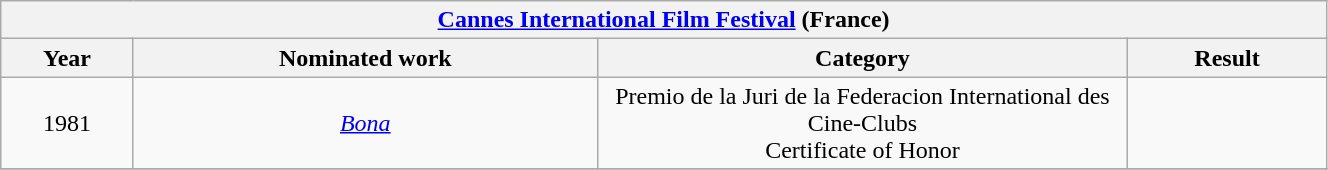<table width="70%" class="wikitable sortable">
<tr>
<th colspan="4" align="center"><a href='#'>Cannes International Film Festival</a> (France)</th>
</tr>
<tr>
<th width="10%">Year</th>
<th width="35%">Nominated work</th>
<th width="40%">Category</th>
<th width="15%">Result</th>
</tr>
<tr>
<td align="center">1981</td>
<td align="center"><em><a href='#'>Bona</a></em></td>
<td align="center">Premio de la Juri de la Federacion International des Cine-Clubs<br>Certificate of Honor</td>
<td></td>
</tr>
<tr>
</tr>
</table>
